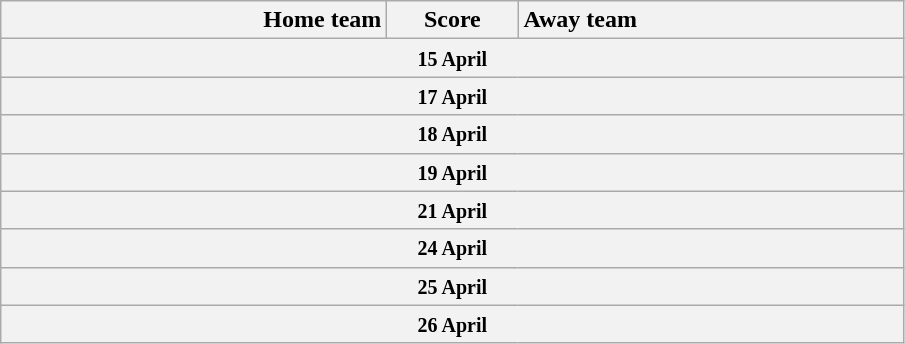<table class="wikitable" style="border-collapse: collapse;">
<tr>
<th style="text-align:right; width:250px">Home team</th>
<th style="width:80px">Score</th>
<th style="text-align:left; width:250px">Away team</th>
</tr>
<tr>
<th colspan="3" align="center"><small>15 April</small><br></th>
</tr>
<tr>
<th colspan="3" align="center"><small>17 April</small><br>


</th>
</tr>
<tr>
<th colspan="3" align="center"><small>18 April</small><br>













</th>
</tr>
<tr>
<th colspan="3" align="center"><small>19 April</small><br>


</th>
</tr>
<tr>
<th colspan="3" align="center"><small>21 April</small><br></th>
</tr>
<tr>
<th colspan="3" align="center"><small>24 April</small><br></th>
</tr>
<tr>
<th colspan="3" align="center"><small>25 April</small><br>


</th>
</tr>
<tr>
<th colspan="3" align="center"><small>26 April</small><br>
</th>
</tr>
</table>
